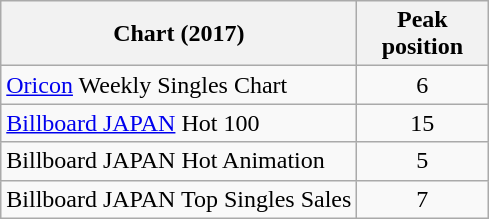<table class="wikitable plainrowheaders" style="text-align:center;">
<tr>
<th>Chart (2017)</th>
<th style="width:5em;">Peak position</th>
</tr>
<tr>
<td style="text-align:left;"><a href='#'>Oricon</a> Weekly Singles Chart</td>
<td>6</td>
</tr>
<tr>
<td style="text-align:left;"><a href='#'>Billboard JAPAN</a> Hot 100</td>
<td>15</td>
</tr>
<tr>
<td style="text-align:left;">Billboard JAPAN Hot Animation</td>
<td>5</td>
</tr>
<tr>
<td style="text-align:left;">Billboard JAPAN Top Singles Sales</td>
<td>7</td>
</tr>
</table>
